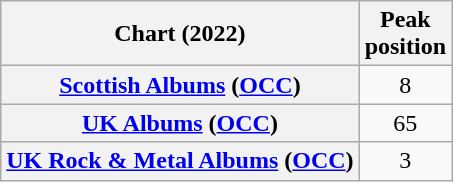<table class="wikitable sortable plainrowheaders" style="text-align:center">
<tr>
<th scope="col">Chart (2022)</th>
<th scope="col">Peak<br>position</th>
</tr>
<tr>
<th scope="row"><a href='#'>Scottish Albums</a> (<a href='#'>OCC</a>)</th>
<td>8</td>
</tr>
<tr>
<th scope="row"><a href='#'>UK Albums</a> (<a href='#'>OCC</a>)</th>
<td>65</td>
</tr>
<tr>
<th scope="row"><a href='#'>UK Rock & Metal Albums</a> (<a href='#'>OCC</a>)</th>
<td>3</td>
</tr>
</table>
